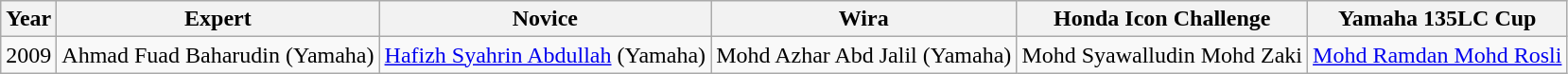<table class="wikitable">
<tr>
<th>Year</th>
<th>Expert</th>
<th>Novice</th>
<th>Wira</th>
<th>Honda Icon Challenge</th>
<th>Yamaha 135LC Cup</th>
</tr>
<tr>
<td>2009</td>
<td>Ahmad Fuad Baharudin (Yamaha)</td>
<td><a href='#'>Hafizh Syahrin Abdullah</a> (Yamaha)</td>
<td>Mohd Azhar Abd Jalil (Yamaha)</td>
<td>Mohd Syawalludin Mohd Zaki</td>
<td><a href='#'>Mohd Ramdan Mohd Rosli</a></td>
</tr>
</table>
